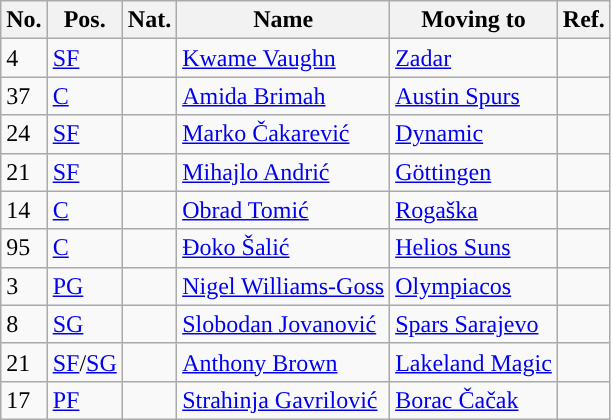<table class="wikitable">
<tr>
<th>No.</th>
<th>Pos.</th>
<th>Nat.</th>
<th>Name</th>
<th>Moving to</th>
<th>Ref.</th>
</tr>
<tr>
<td>4</td>
<td><a href='#'>SF</a></td>
<td></td>
<td><a href='#'>Kwame Vaughn</a></td>
<td> <a href='#'>Zadar</a></td>
<td align=center></td>
</tr>
<tr>
<td>37</td>
<td><a href='#'>C</a></td>
<td></td>
<td><a href='#'>Amida Brimah</a></td>
<td> <a href='#'>Austin Spurs</a></td>
<td align=center></td>
</tr>
<tr>
<td>24</td>
<td><a href='#'>SF</a></td>
<td></td>
<td><a href='#'>Marko Čakarević</a></td>
<td> <a href='#'>Dynamic</a></td>
<td align=center></td>
</tr>
<tr>
<td>21</td>
<td><a href='#'>SF</a></td>
<td></td>
<td><a href='#'>Mihajlo Andrić</a></td>
<td> <a href='#'>Göttingen</a></td>
<td align=center></td>
</tr>
<tr>
<td>14</td>
<td><a href='#'>C</a></td>
<td></td>
<td><a href='#'>Obrad Tomić</a></td>
<td> <a href='#'>Rogaška</a></td>
<td align=center></td>
</tr>
<tr>
<td>95</td>
<td><a href='#'>C</a></td>
<td></td>
<td><a href='#'>Đoko Šalić</a></td>
<td> <a href='#'>Helios Suns</a></td>
<td align=center></td>
</tr>
<tr>
<td>3</td>
<td><a href='#'>PG</a></td>
<td></td>
<td><a href='#'>Nigel Williams-Goss</a></td>
<td> <a href='#'>Olympiacos</a></td>
<td align=center></td>
</tr>
<tr>
<td>8</td>
<td><a href='#'>SG</a></td>
<td></td>
<td><a href='#'>Slobodan Jovanović</a></td>
<td> <a href='#'>Spars Sarajevo</a></td>
<td align=center></td>
</tr>
<tr>
<td>21</td>
<td><a href='#'>SF</a>/<a href='#'>SG</a></td>
<td></td>
<td><a href='#'>Anthony Brown</a></td>
<td> <a href='#'>Lakeland Magic</a></td>
<td align=center></td>
</tr>
<tr>
<td>17</td>
<td><a href='#'>PF</a></td>
<td></td>
<td><a href='#'>Strahinja Gavrilović</a></td>
<td> <a href='#'>Borac Čačak</a></td>
<td align=center></td>
</tr>
</table>
